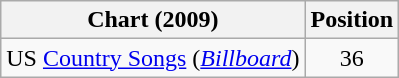<table class="wikitable sortable">
<tr>
<th scope="col">Chart (2009)</th>
<th scope="col">Position</th>
</tr>
<tr>
<td>US <a href='#'>Country Songs</a> (<em><a href='#'>Billboard</a></em>)</td>
<td align="center">36</td>
</tr>
</table>
